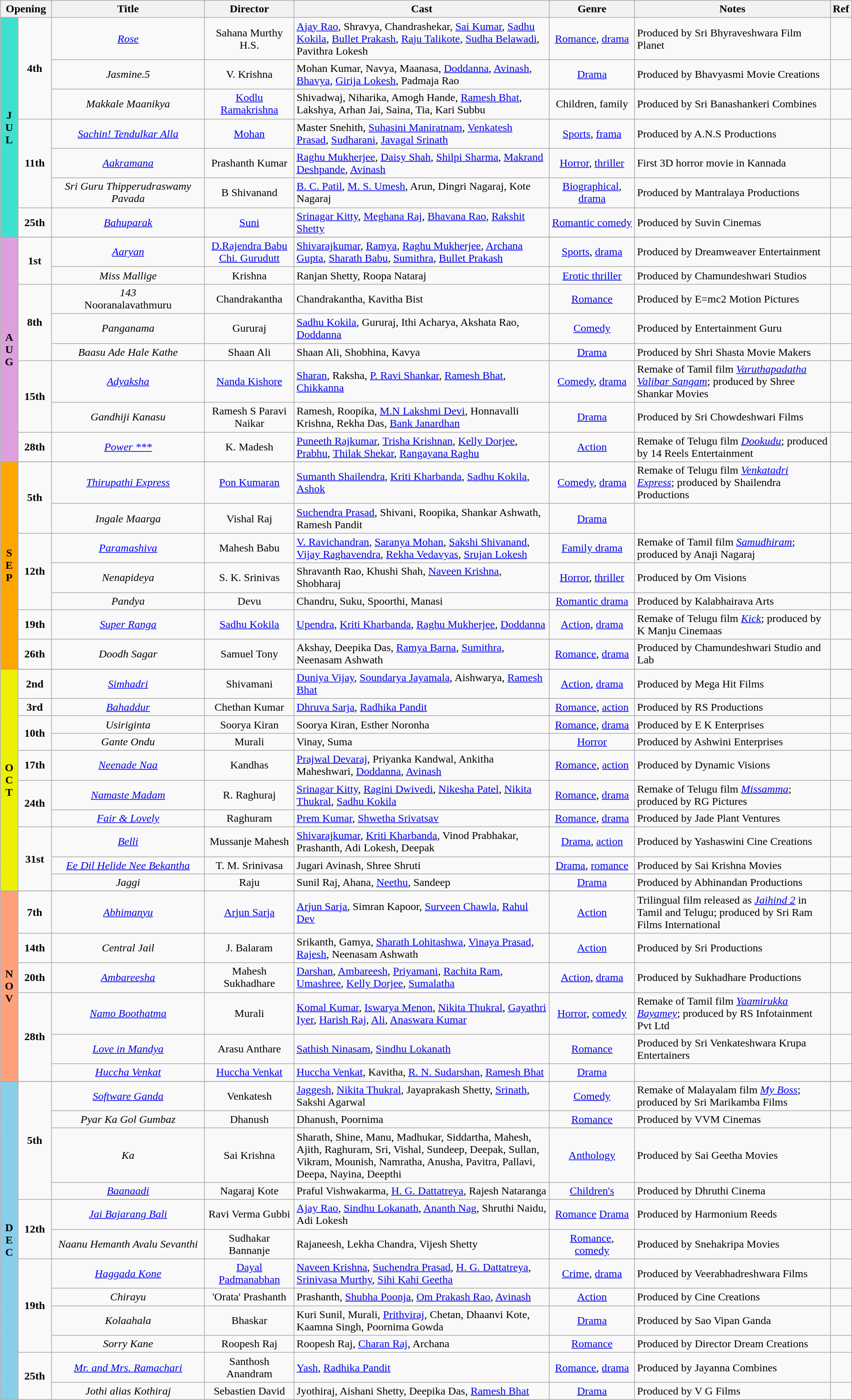<table class="wikitable">
<tr>
<th colspan="2" style="width:6%;">Opening</th>
<th style="width:18%;">Title</th>
<th style="width:10.5%;">Director</th>
<th style="width:30%;">Cast</th>
<th style="width:10%;">Genre</th>
<th>Notes</th>
<th>Ref</th>
</tr>
<tr July!>
<td rowspan="7" valign="center" align="center" style="background:#40e0d0; textcolor:#000;"><strong>J<br>U<br>L</strong></td>
<td rowspan="3" align="center"><strong>4th</strong></td>
<td align="center"><em><a href='#'>Rose</a></em></td>
<td align="center">Sahana Murthy H.S.</td>
<td><a href='#'>Ajay Rao</a>, Shravya, Chandrashekar, <a href='#'>Sai Kumar</a>, <a href='#'>Sadhu Kokila</a>, <a href='#'>Bullet Prakash</a>, <a href='#'>Raju Talikote</a>, <a href='#'>Sudha Belawadi</a>, Pavithra Lokesh</td>
<td align="center"><a href='#'>Romance</a>, <a href='#'>drama</a></td>
<td>Produced by Sri Bhyraveshwara Film Planet</td>
<td align="center"></td>
</tr>
<tr>
<td align="center"><em>Jasmine.5</em></td>
<td align="center">V. Krishna</td>
<td>Mohan Kumar, Navya, Maanasa, <a href='#'>Doddanna</a>, <a href='#'>Avinash</a>, <a href='#'>Bhavya</a>, <a href='#'>Girija Lokesh</a>, Padmaja Rao</td>
<td align="center"><a href='#'>Drama</a></td>
<td>Produced by Bhavyasmi Movie Creations</td>
<td align="center"></td>
</tr>
<tr>
<td align="center"><em>Makkale Maanikya</em></td>
<td align="center"><a href='#'>Kodlu Ramakrishna</a></td>
<td>Shivadwaj, Niharika, Amogh Hande, <a href='#'>Ramesh Bhat</a>, Lakshya, Arhan Jai, Saina, Tia, Kari Subbu</td>
<td align="center">Children, family</td>
<td>Produced by Sri Banashankeri Combines</td>
<td align="center"></td>
</tr>
<tr>
<td rowspan="3" align="center"><strong>11th</strong></td>
<td align="center"><em><a href='#'>Sachin! Tendulkar Alla</a></em></td>
<td align="center"><a href='#'>Mohan</a></td>
<td>Master Snehith, <a href='#'>Suhasini Maniratnam</a>, <a href='#'>Venkatesh Prasad</a>, <a href='#'>Sudharani</a>, <a href='#'>Javagal Srinath</a></td>
<td align="center"><a href='#'>Sports</a>, <a href='#'>frama</a></td>
<td>Produced by A.N.S Productions</td>
<td align="center"></td>
</tr>
<tr>
<td align="center"><em><a href='#'>Aakramana</a></em></td>
<td align="center">Prashanth Kumar</td>
<td><a href='#'>Raghu Mukherjee</a>, <a href='#'>Daisy Shah</a>, <a href='#'>Shilpi Sharma</a>, <a href='#'>Makrand Deshpande</a>, <a href='#'>Avinash</a></td>
<td align="center"><a href='#'>Horror</a>, <a href='#'>thriller</a></td>
<td>First 3D horror movie in Kannada</td>
<td align="center"></td>
</tr>
<tr>
<td align="center"><em>Sri Guru Thipperudraswamy Pavada</em></td>
<td align="center">B Shivanand</td>
<td><a href='#'>B. C. Patil</a>, <a href='#'>M. S. Umesh</a>, Arun, Dingri Nagaraj, Kote Nagaraj</td>
<td align="center"><a href='#'>Biographical</a>, <a href='#'>drama</a></td>
<td>Produced by Mantralaya Productions</td>
<td align="center"></td>
</tr>
<tr>
<td rowspan="1" align="center"><strong>25th</strong></td>
<td align="center"><em><a href='#'>Bahuparak</a></em></td>
<td align="center"><a href='#'>Suni</a></td>
<td><a href='#'>Srinagar Kitty</a>, <a href='#'>Meghana Raj</a>, <a href='#'>Bhavana Rao</a>, <a href='#'>Rakshit Shetty</a></td>
<td align="center"><a href='#'>Romantic comedy</a></td>
<td>Produced by Suvin Cinemas</td>
<td align="center"></td>
</tr>
<tr>
</tr>
<tr August!>
<td rowspan="8"   style="text-align:center; background:plum; textcolor:#000;"><strong>A<br>U<br>G</strong></td>
<td rowspan="2" align="center"><strong>1st</strong></td>
<td align="center"><em><a href='#'>Aaryan</a></em></td>
<td align="center"><a href='#'>D.Rajendra Babu</a><br><a href='#'>Chi. Gurudutt</a></td>
<td><a href='#'>Shivarajkumar</a>, <a href='#'>Ramya</a>, <a href='#'>Raghu Mukherjee</a>, <a href='#'>Archana Gupta</a>, <a href='#'>Sharath Babu</a>, <a href='#'>Sumithra</a>, <a href='#'>Bullet Prakash</a></td>
<td align="center"><a href='#'>Sports</a>, <a href='#'>drama</a></td>
<td>Produced by Dreamweaver Entertainment</td>
<td align="center"></td>
</tr>
<tr>
<td align="center"><em>Miss Mallige</em></td>
<td align="center">Krishna</td>
<td>Ranjan Shetty, Roopa Nataraj</td>
<td align="center"><a href='#'>Erotic thriller</a></td>
<td>Produced by Chamundeshwari Studios</td>
<td align="center"></td>
</tr>
<tr>
<td rowspan="3" align="center"><strong>8th</strong></td>
<td align="center"><em>143</em><br>Nooranalavathmuru</td>
<td align="center">Chandrakantha</td>
<td>Chandrakantha, Kavitha Bist</td>
<td align="center"><a href='#'>Romance</a></td>
<td>Produced by E=mc2 Motion Pictures</td>
<td align="center"></td>
</tr>
<tr>
<td align="center"><em>Panganama</em></td>
<td align="center">Gururaj</td>
<td><a href='#'>Sadhu Kokila</a>, Gururaj, Ithi Acharya, Akshata Rao, <a href='#'>Doddanna</a></td>
<td align="center"><a href='#'>Comedy</a></td>
<td>Produced by Entertainment Guru</td>
<td align="center"></td>
</tr>
<tr>
<td align="center"><em>Baasu Ade Hale Kathe</em></td>
<td align="center">Shaan Ali</td>
<td>Shaan Ali, Shobhina, Kavya</td>
<td align="center"><a href='#'>Drama</a></td>
<td>Produced by Shri Shasta Movie Makers</td>
<td align="center"></td>
</tr>
<tr>
<td rowspan="2" align="center"><strong>15th</strong></td>
<td align="center"><em><a href='#'>Adyaksha</a></em></td>
<td align="center"><a href='#'>Nanda Kishore</a></td>
<td><a href='#'>Sharan</a>, Raksha, <a href='#'>P. Ravi Shankar</a>, <a href='#'>Ramesh Bhat</a>, <a href='#'>Chikkanna</a></td>
<td align="center"><a href='#'>Comedy</a>, <a href='#'>drama</a></td>
<td>Remake of Tamil film <em><a href='#'>Varuthapadatha Valibar Sangam</a></em>; produced by Shree Shankar Movies</td>
<td align="center"></td>
</tr>
<tr>
<td align="center"><em>Gandhiji Kanasu</em></td>
<td align="center">Ramesh S Paravi Naikar</td>
<td>Ramesh, Roopika, <a href='#'>M.N Lakshmi Devi</a>, Honnavalli Krishna, Rekha Das, <a href='#'>Bank Janardhan</a></td>
<td align="center"><a href='#'>Drama</a></td>
<td>Produced by Sri Chowdeshwari Films</td>
<td align="center"></td>
</tr>
<tr>
<td align="center"><strong>28th</strong></td>
<td align="center"><em><a href='#'>Power ***</a></em></td>
<td align="center">K. Madesh</td>
<td><a href='#'>Puneeth Rajkumar</a>, <a href='#'>Trisha Krishnan</a>, <a href='#'>Kelly Dorjee</a>, <a href='#'>Prabhu</a>, <a href='#'>Thilak Shekar</a>, <a href='#'>Rangayana Raghu</a></td>
<td align="center"><a href='#'>Action</a></td>
<td>Remake of Telugu film <em><a href='#'>Dookudu</a></em>; produced by 14 Reels Entertainment</td>
<td align="center"></td>
</tr>
<tr>
</tr>
<tr September!>
<td rowspan="7" style="text-align:center; background:orange; textcolor:#000;"><strong>S<br>E<br>P</strong></td>
<td rowspan="2" align="center"><strong>5th</strong></td>
<td align="center"><em><a href='#'>Thirupathi Express</a></em></td>
<td align="center"><a href='#'>Pon Kumaran</a></td>
<td><a href='#'>Sumanth Shailendra</a>, <a href='#'>Kriti Kharbanda</a>, <a href='#'>Sadhu Kokila</a>, <a href='#'>Ashok</a></td>
<td align="center"><a href='#'>Comedy</a>, <a href='#'>drama</a></td>
<td>Remake of Telugu film <em><a href='#'>Venkatadri Express</a></em>; produced by Shailendra Productions</td>
<td align="center"></td>
</tr>
<tr>
<td align="center"><em>Ingale Maarga</em></td>
<td align="center">Vishal Raj</td>
<td><a href='#'>Suchendra Prasad</a>, Shivani, Roopika, Shankar Ashwath, Ramesh Pandit</td>
<td align="center"><a href='#'>Drama</a></td>
<td></td>
<td align="center"></td>
</tr>
<tr>
<td rowspan="3" align="center"><strong>12th</strong></td>
<td align="center"><em><a href='#'>Paramashiva</a></em></td>
<td align="center">Mahesh Babu</td>
<td><a href='#'>V. Ravichandran</a>, <a href='#'>Saranya Mohan</a>, <a href='#'>Sakshi Shivanand</a>, <a href='#'>Vijay Raghavendra</a>, <a href='#'>Rekha Vedavyas</a>, <a href='#'>Srujan Lokesh</a></td>
<td align="center"><a href='#'>Family drama</a></td>
<td>Remake of Tamil film <em><a href='#'>Samudhiram</a></em>; produced by Anaji Nagaraj</td>
<td align="center"></td>
</tr>
<tr>
<td align="center"><em>Nenapideya</em></td>
<td align="center">S. K. Srinivas</td>
<td>Shravanth Rao, Khushi Shah, <a href='#'>Naveen Krishna</a>, Shobharaj</td>
<td align="center"><a href='#'>Horror</a>, <a href='#'>thriller</a></td>
<td>Produced by Om Visions</td>
<td align="center"></td>
</tr>
<tr>
<td align="center"><em>Pandya</em></td>
<td align="center">Devu</td>
<td>Chandru, Suku, Spoorthi, Manasi</td>
<td align="center"><a href='#'>Romantic drama</a></td>
<td>Produced by Kalabhairava Arts</td>
<td align="center"></td>
</tr>
<tr>
<td rowspan="1" align="center"><strong>19th</strong></td>
<td align="center"><em><a href='#'>Super Ranga</a></em></td>
<td align="center"><a href='#'>Sadhu Kokila</a></td>
<td><a href='#'>Upendra</a>, <a href='#'>Kriti Kharbanda</a>, <a href='#'>Raghu Mukherjee</a>, <a href='#'>Doddanna</a></td>
<td align="center"><a href='#'>Action</a>, <a href='#'>drama</a></td>
<td>Remake of Telugu film <em><a href='#'>Kick</a></em>; produced by K Manju Cinemaas</td>
<td align="center"></td>
</tr>
<tr>
<td rowspan="1" align="center"><strong>26th</strong></td>
<td align="center"><em>Doodh Sagar</em></td>
<td align="center">Samuel Tony</td>
<td>Akshay, Deepika Das, <a href='#'>Ramya Barna</a>, <a href='#'>Sumithra</a>, Neenasam Ashwath</td>
<td align="center"><a href='#'>Romance</a>, <a href='#'>drama</a></td>
<td>Produced by Chamundeshwari Studio and Lab</td>
<td align="center"></td>
</tr>
<tr>
</tr>
<tr October!>
<td rowspan="10"   style="text-align:center; background:#eef003; textcolor:#000;"><strong>O<br>C<br>T</strong></td>
<td rowspan="1" align="center"><strong>2nd</strong></td>
<td align="center"><em><a href='#'>Simhadri</a></em></td>
<td align="center">Shivamani</td>
<td><a href='#'>Duniya Vijay</a>, <a href='#'>Soundarya Jayamala</a>, Aishwarya, <a href='#'>Ramesh Bhat</a></td>
<td align="center"><a href='#'>Action</a>, <a href='#'>drama</a></td>
<td>Produced by Mega Hit Films</td>
<td align="center"></td>
</tr>
<tr>
<td rowspan="1" align="center"><strong>3rd</strong></td>
<td align="center"><em><a href='#'>Bahaddur</a></em></td>
<td align="center">Chethan Kumar</td>
<td><a href='#'>Dhruva Sarja</a>, <a href='#'>Radhika Pandit</a></td>
<td align="center"><a href='#'>Romance</a>, <a href='#'>action</a></td>
<td>Produced by RS Productions</td>
<td align="center"></td>
</tr>
<tr>
<td rowspan="2" align="center"><strong>10th</strong></td>
<td align="center"><em>Usiriginta</em></td>
<td align="center">Soorya Kiran</td>
<td>Soorya Kiran, Esther Noronha</td>
<td align="center"><a href='#'>Romance</a>, <a href='#'>drama</a></td>
<td>Produced by E K Enterprises</td>
<td align="center"></td>
</tr>
<tr>
<td align="center"><em>Gante Ondu</em></td>
<td align="center">Murali</td>
<td>Vinay, Suma</td>
<td align="center"><a href='#'>Horror</a></td>
<td>Produced by Ashwini Enterprises</td>
<td align="center"></td>
</tr>
<tr>
<td rowspan="1" align="center"><strong>17th</strong></td>
<td align="center"><em><a href='#'>Neenade Naa</a></em></td>
<td align="center">Kandhas</td>
<td><a href='#'>Prajwal Devaraj</a>, Priyanka Kandwal, Ankitha Maheshwari, <a href='#'>Doddanna</a>, <a href='#'>Avinash</a></td>
<td align="center"><a href='#'>Romance</a>, <a href='#'>action</a></td>
<td>Produced by Dynamic Visions</td>
<td align="center"></td>
</tr>
<tr>
<td rowspan="2" align="center"><strong>24th</strong></td>
<td align="center"><em><a href='#'>Namaste Madam</a></em></td>
<td align="center">R. Raghuraj</td>
<td><a href='#'>Srinagar Kitty</a>, <a href='#'>Ragini Dwivedi</a>, <a href='#'>Nikesha Patel</a>, <a href='#'>Nikita Thukral</a>, <a href='#'>Sadhu Kokila</a></td>
<td align="center"><a href='#'>Romance</a>, <a href='#'>drama</a></td>
<td>Remake of Telugu film <em><a href='#'>Missamma</a></em>; produced by RG Pictures</td>
<td align="center"></td>
</tr>
<tr>
<td align="center"><em><a href='#'>Fair & Lovely</a></em></td>
<td align="center">Raghuram</td>
<td><a href='#'>Prem Kumar</a>, <a href='#'>Shwetha Srivatsav</a></td>
<td align="center"><a href='#'>Romance</a>, <a href='#'>drama</a></td>
<td>Produced by Jade Plant Ventures</td>
<td align="center"></td>
</tr>
<tr>
<td rowspan="3" align="center"><strong>31st</strong></td>
<td align="center"><em><a href='#'>Belli</a></em></td>
<td align="center">Mussanje Mahesh</td>
<td><a href='#'>Shivarajkumar</a>, <a href='#'>Kriti Kharbanda</a>, Vinod Prabhakar, Prashanth, Adi Lokesh, Deepak</td>
<td align="center"><a href='#'>Drama</a>, <a href='#'>action</a></td>
<td>Produced by Yashaswini Cine Creations</td>
<td align="center"></td>
</tr>
<tr>
<td align="center"><em><a href='#'>Ee Dil Helide Nee Bekantha</a></em></td>
<td align="center">T. M. Srinivasa</td>
<td>Jugari Avinash, Shree Shruti</td>
<td align="center"><a href='#'>Drama</a>, <a href='#'>romance</a></td>
<td>Produced by Sai Krishna Movies</td>
<td align="center"></td>
</tr>
<tr>
<td align="center"><em>Jaggi</em></td>
<td align="center">Raju</td>
<td>Sunil Raj, Ahana, <a href='#'>Neethu</a>, Sandeep</td>
<td align="center"><a href='#'>Drama</a></td>
<td>Produced by Abhinandan Productions</td>
<td align="center"></td>
</tr>
<tr>
</tr>
<tr November!>
<td rowspan="6"   style="text-align:center; background:#ffa07a; textcolor:#000;"><strong>N<br>O<br>V</strong></td>
<td align="center"><strong>7th</strong></td>
<td align="center"><em><a href='#'>Abhimanyu</a></em></td>
<td align="center"><a href='#'>Arjun Sarja</a></td>
<td><a href='#'>Arjun Sarja</a>, Simran Kapoor, <a href='#'>Surveen Chawla</a>, <a href='#'>Rahul Dev</a></td>
<td align="center"><a href='#'>Action</a></td>
<td>Trilingual film released as <em><a href='#'>Jaihind 2</a></em> in Tamil and Telugu; produced by Sri Ram Films International</td>
<td align="center"></td>
</tr>
<tr>
<td align="center"><strong>14th</strong></td>
<td align="center"><em>Central Jail</em></td>
<td align="center">J. Balaram</td>
<td>Srikanth, Gamya, <a href='#'>Sharath Lohitashwa</a>, <a href='#'>Vinaya Prasad</a>, <a href='#'>Rajesh</a>, Neenasam Ashwath</td>
<td align="center"><a href='#'>Action</a></td>
<td>Produced by Sri Productions</td>
<td align="center"></td>
</tr>
<tr>
<td align="center"><strong>20th</strong></td>
<td align="center"><em><a href='#'>Ambareesha</a></em></td>
<td align="center">Mahesh Sukhadhare</td>
<td><a href='#'>Darshan</a>, <a href='#'>Ambareesh</a>, <a href='#'>Priyamani</a>, <a href='#'>Rachita Ram</a>, <a href='#'>Umashree</a>, <a href='#'>Kelly Dorjee</a>, <a href='#'>Sumalatha</a></td>
<td align="center"><a href='#'>Action</a>, <a href='#'>drama</a></td>
<td>Produced by Sukhadhare Productions</td>
<td align="center"></td>
</tr>
<tr>
<td rowspan="3" align="center"><strong>28th</strong></td>
<td align="center"><em><a href='#'>Namo Boothatma</a></em></td>
<td align="center">Murali</td>
<td><a href='#'>Komal Kumar</a>, <a href='#'>Iswarya Menon</a>, <a href='#'>Nikita Thukral</a>, <a href='#'>Gayathri Iyer</a>, <a href='#'>Harish Raj</a>, <a href='#'>Ali</a>, <a href='#'>Anaswara Kumar</a></td>
<td align="center"><a href='#'>Horror</a>, <a href='#'>comedy</a></td>
<td>Remake of Tamil film <em><a href='#'>Yaamirukka Bayamey</a></em>; produced by RS Infotainment Pvt Ltd</td>
<td align="center"></td>
</tr>
<tr>
<td align="center"><em><a href='#'>Love in Mandya</a></em></td>
<td align="center">Arasu Anthare</td>
<td><a href='#'>Sathish Ninasam</a>, <a href='#'>Sindhu Lokanath</a></td>
<td align="center"><a href='#'>Romance</a></td>
<td>Produced by Sri Venkateshwara Krupa Entertainers</td>
<td align="center"></td>
</tr>
<tr>
<td align="center"><em><a href='#'>Huccha Venkat</a></em></td>
<td align="center"><a href='#'>Huccha Venkat</a></td>
<td><a href='#'>Huccha Venkat</a>, Kavitha, <a href='#'>R. N. Sudarshan</a>, <a href='#'>Ramesh Bhat</a></td>
<td align="center"><a href='#'>Drama</a></td>
<td></td>
<td align="center"></td>
</tr>
<tr>
</tr>
<tr December!>
<td rowspan="12"   style="text-align:center; background:skyBlue; textcolor:#000;"><strong>D<br>E<br>C</strong></td>
<td rowspan="4" align="center"><strong>5th</strong></td>
<td align="center"><em><a href='#'>Software Ganda</a></em></td>
<td align="center">Venkatesh</td>
<td><a href='#'>Jaggesh</a>, <a href='#'>Nikita Thukral</a>, Jayaprakash Shetty, <a href='#'>Srinath</a>, Sakshi Agarwal</td>
<td align="center"><a href='#'>Comedy</a></td>
<td>Remake of Malayalam film <em><a href='#'>My Boss</a></em>; produced by Sri Marikamba Films</td>
<td align="center"></td>
</tr>
<tr>
<td align="center"><em>Pyar Ka Gol Gumbaz</em></td>
<td align="center">Dhanush</td>
<td>Dhanush, Poornima</td>
<td align="center"><a href='#'>Romance</a></td>
<td>Produced by VVM Cinemas</td>
<td align="center"></td>
</tr>
<tr>
<td align="center"><em>Ka</em></td>
<td align="center">Sai Krishna</td>
<td>Sharath, Shine, Manu, Madhukar, Siddartha, Mahesh, Ajith, Raghuram, Sri, Vishal, Sundeep, Deepak, Sullan, Vikram, Mounish, Namratha, Anusha, Pavitra, Pallavi, Deepa, Nayina, Deepthi</td>
<td align="center"><a href='#'>Anthology</a></td>
<td>Produced by Sai Geetha Movies</td>
<td align="center"></td>
</tr>
<tr>
<td align="center"><em><a href='#'>Baanaadi</a></em></td>
<td align="center">Nagaraj Kote</td>
<td>Praful Vishwakarma, <a href='#'>H. G. Dattatreya</a>, Rajesh Nataranga</td>
<td align="center"><a href='#'>Children's</a></td>
<td>Produced by Dhruthi Cinema</td>
<td align="center"></td>
</tr>
<tr>
<td rowspan="2" align="center"><strong>12th</strong></td>
<td align="center"><em><a href='#'>Jai Bajarang Bali</a></em></td>
<td align="center">Ravi Verma Gubbi</td>
<td><a href='#'>Ajay Rao</a>, <a href='#'>Sindhu Lokanath</a>, <a href='#'>Ananth Nag</a>, Shruthi Naidu, Adi Lokesh</td>
<td align="center"><a href='#'>Romance</a> <a href='#'>Drama</a></td>
<td>Produced by Harmonium Reeds</td>
<td align="center"></td>
</tr>
<tr>
<td align="center"><em>Naanu Hemanth Avalu Sevanthi</em></td>
<td align="center">Sudhakar Bannanje</td>
<td>Rajaneesh, Lekha Chandra, Vijesh Shetty</td>
<td align="center"><a href='#'>Romance</a>, <a href='#'>comedy</a></td>
<td>Produced by Snehakripa Movies</td>
<td align="center"></td>
</tr>
<tr>
<td rowspan="4" align="center"><strong>19th</strong></td>
<td align="center"><em><a href='#'>Haggada Kone</a></em></td>
<td align="center"><a href='#'>Dayal Padmanabhan</a></td>
<td><a href='#'>Naveen Krishna</a>, <a href='#'>Suchendra Prasad</a>, <a href='#'>H. G. Dattatreya</a>, <a href='#'>Srinivasa Murthy</a>, <a href='#'>Sihi Kahi Geetha</a></td>
<td align="center"><a href='#'>Crime</a>, <a href='#'>drama</a></td>
<td>Produced by Veerabhadreshwara Films</td>
<td align="center"></td>
</tr>
<tr>
<td align="center"><em>Chirayu</em></td>
<td align="center">'Orata' Prashanth</td>
<td>Prashanth, <a href='#'>Shubha Poonja</a>, <a href='#'>Om Prakash Rao</a>, <a href='#'>Avinash</a></td>
<td align="center"><a href='#'>Action</a></td>
<td>Produced by Cine Creations</td>
<td align="center"></td>
</tr>
<tr>
<td align="center"><em>Kolaahala</em></td>
<td align="center">Bhaskar</td>
<td>Kuri Sunil, Murali, <a href='#'>Prithviraj</a>, Chetan, Dhaanvi Kote, Kaamna Singh, Poornima Gowda</td>
<td align="center"><a href='#'>Drama</a></td>
<td>Produced by Sao Vipan Ganda</td>
<td align="center"></td>
</tr>
<tr>
<td align="center"><em>Sorry Kane</em></td>
<td align="center">Roopesh Raj</td>
<td>Roopesh Raj, <a href='#'>Charan Raj</a>, Archana</td>
<td align="center"><a href='#'>Romance</a></td>
<td>Produced by Director Dream Creations</td>
<td align="center"></td>
</tr>
<tr>
<td rowspan="2" align="center"><strong>25th</strong></td>
<td align="center"><em><a href='#'>Mr. and Mrs. Ramachari</a></em></td>
<td align="center">Santhosh Anandram</td>
<td><a href='#'>Yash</a>, <a href='#'>Radhika Pandit</a></td>
<td align="center"><a href='#'>Romance</a>, <a href='#'>drama</a></td>
<td>Produced by Jayanna Combines</td>
<td align="center"></td>
</tr>
<tr>
<td align="center"><em>Jothi alias Kothiraj</em></td>
<td align="center">Sebastien David</td>
<td>Jyothiraj, Aishani Shetty, Deepika Das, <a href='#'>Ramesh Bhat</a></td>
<td align="center"><a href='#'>Drama</a></td>
<td>Produced by V G Films</td>
<td align="center"></td>
</tr>
</table>
